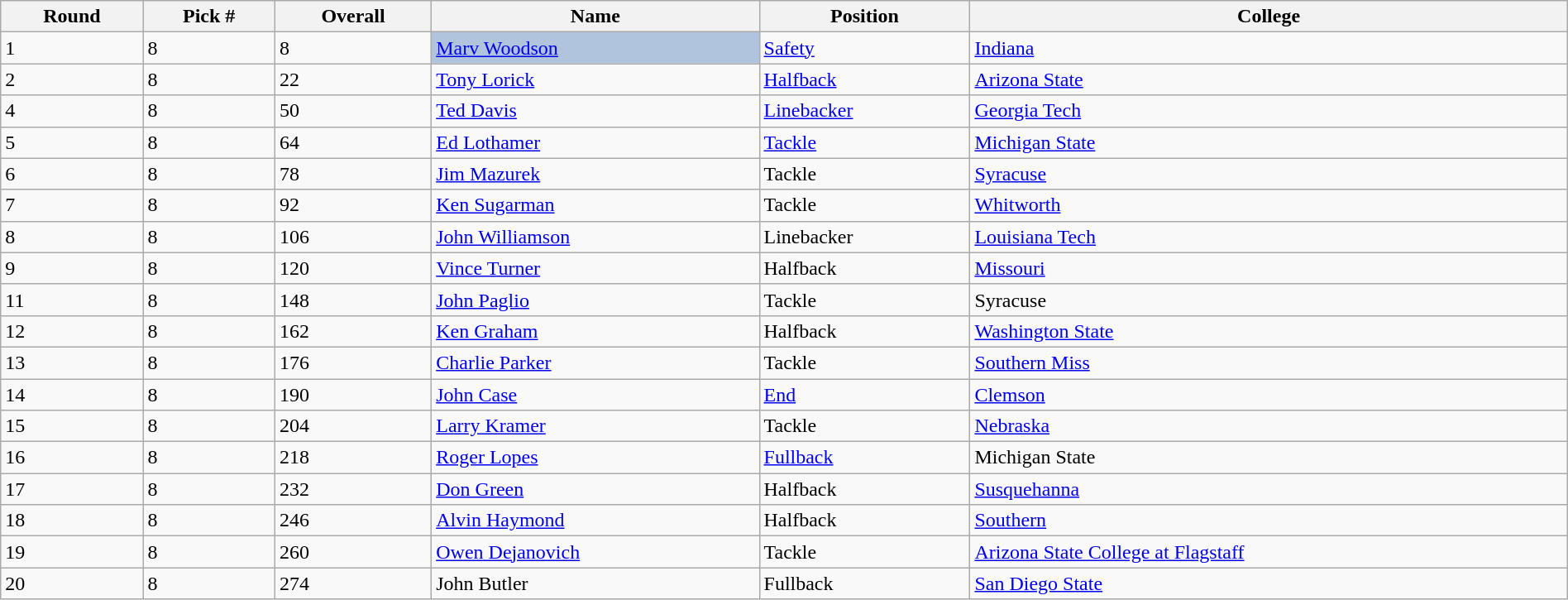<table class="wikitable sortable sortable" style="width: 100%">
<tr>
<th>Round</th>
<th>Pick #</th>
<th>Overall</th>
<th>Name</th>
<th>Position</th>
<th>College</th>
</tr>
<tr>
<td>1</td>
<td>8</td>
<td>8</td>
<td bgcolor=lightsteelblue><a href='#'>Marv Woodson</a></td>
<td><a href='#'>Safety</a></td>
<td><a href='#'>Indiana</a></td>
</tr>
<tr>
<td>2</td>
<td>8</td>
<td>22</td>
<td><a href='#'>Tony Lorick</a></td>
<td><a href='#'>Halfback</a></td>
<td><a href='#'>Arizona State</a></td>
</tr>
<tr>
<td>4</td>
<td>8</td>
<td>50</td>
<td><a href='#'>Ted Davis</a></td>
<td><a href='#'>Linebacker</a></td>
<td><a href='#'>Georgia Tech</a></td>
</tr>
<tr>
<td>5</td>
<td>8</td>
<td>64</td>
<td><a href='#'>Ed Lothamer</a></td>
<td><a href='#'>Tackle</a></td>
<td><a href='#'>Michigan State</a></td>
</tr>
<tr>
<td>6</td>
<td>8</td>
<td>78</td>
<td><a href='#'>Jim Mazurek</a></td>
<td>Tackle</td>
<td><a href='#'>Syracuse</a></td>
</tr>
<tr>
<td>7</td>
<td>8</td>
<td>92</td>
<td><a href='#'>Ken Sugarman</a></td>
<td>Tackle</td>
<td><a href='#'>Whitworth</a></td>
</tr>
<tr>
<td>8</td>
<td>8</td>
<td>106</td>
<td><a href='#'>John Williamson</a></td>
<td>Linebacker</td>
<td><a href='#'>Louisiana Tech</a></td>
</tr>
<tr>
<td>9</td>
<td>8</td>
<td>120</td>
<td><a href='#'>Vince Turner</a></td>
<td>Halfback</td>
<td><a href='#'>Missouri</a></td>
</tr>
<tr>
<td>11</td>
<td>8</td>
<td>148</td>
<td><a href='#'>John Paglio</a></td>
<td>Tackle</td>
<td>Syracuse</td>
</tr>
<tr>
<td>12</td>
<td>8</td>
<td>162</td>
<td><a href='#'>Ken Graham</a></td>
<td>Halfback</td>
<td><a href='#'>Washington State</a></td>
</tr>
<tr>
<td>13</td>
<td>8</td>
<td>176</td>
<td><a href='#'>Charlie Parker</a></td>
<td>Tackle</td>
<td><a href='#'>Southern Miss</a></td>
</tr>
<tr>
<td>14</td>
<td>8</td>
<td>190</td>
<td><a href='#'>John Case</a></td>
<td><a href='#'>End</a></td>
<td><a href='#'>Clemson</a></td>
</tr>
<tr>
<td>15</td>
<td>8</td>
<td>204</td>
<td><a href='#'>Larry Kramer</a></td>
<td>Tackle</td>
<td><a href='#'>Nebraska</a></td>
</tr>
<tr>
<td>16</td>
<td>8</td>
<td>218</td>
<td><a href='#'>Roger Lopes</a></td>
<td><a href='#'>Fullback</a></td>
<td>Michigan State</td>
</tr>
<tr>
<td>17</td>
<td>8</td>
<td>232</td>
<td><a href='#'>Don Green</a></td>
<td>Halfback</td>
<td><a href='#'>Susquehanna</a></td>
</tr>
<tr>
<td>18</td>
<td>8</td>
<td>246</td>
<td><a href='#'>Alvin Haymond</a></td>
<td>Halfback</td>
<td><a href='#'>Southern</a></td>
</tr>
<tr>
<td>19</td>
<td>8</td>
<td>260</td>
<td><a href='#'>Owen Dejanovich</a></td>
<td>Tackle</td>
<td><a href='#'>Arizona State College at Flagstaff</a></td>
</tr>
<tr>
<td>20</td>
<td>8</td>
<td>274</td>
<td>John Butler</td>
<td>Fullback</td>
<td><a href='#'>San Diego State</a></td>
</tr>
</table>
